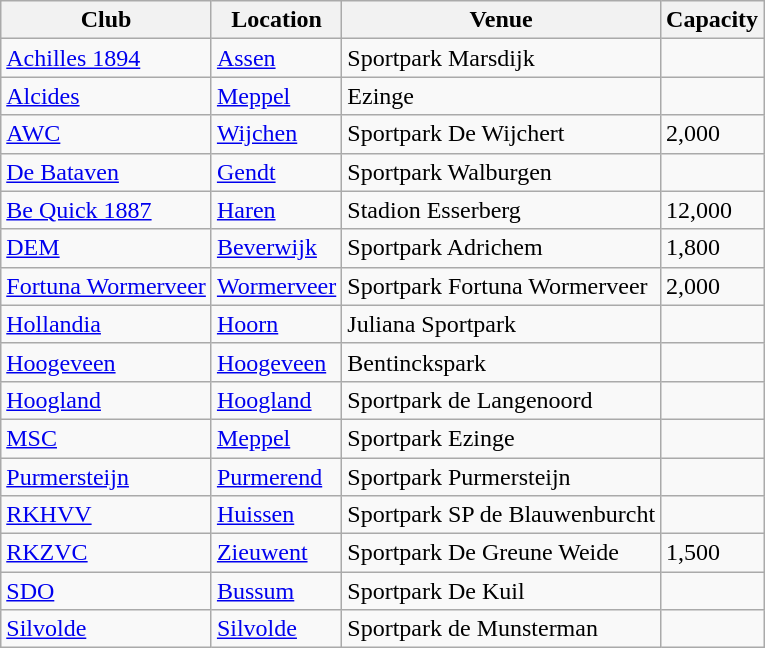<table class="wikitable sortable">
<tr>
<th>Club</th>
<th>Location</th>
<th>Venue</th>
<th>Capacity</th>
</tr>
<tr>
<td><a href='#'>Achilles 1894</a></td>
<td><a href='#'>Assen</a></td>
<td>Sportpark Marsdijk</td>
<td></td>
</tr>
<tr>
<td><a href='#'>Alcides</a></td>
<td><a href='#'>Meppel</a></td>
<td>Ezinge</td>
<td></td>
</tr>
<tr>
<td><a href='#'>AWC</a></td>
<td><a href='#'>Wijchen</a></td>
<td>Sportpark De Wijchert</td>
<td>2,000</td>
</tr>
<tr>
<td><a href='#'>De Bataven</a></td>
<td><a href='#'>Gendt</a></td>
<td>Sportpark Walburgen</td>
<td></td>
</tr>
<tr>
<td><a href='#'>Be Quick 1887</a></td>
<td><a href='#'>Haren</a></td>
<td>Stadion Esserberg</td>
<td>12,000</td>
</tr>
<tr>
<td><a href='#'>DEM</a></td>
<td><a href='#'>Beverwijk</a></td>
<td>Sportpark Adrichem</td>
<td>1,800</td>
</tr>
<tr>
<td><a href='#'>Fortuna Wormerveer</a></td>
<td><a href='#'>Wormerveer</a></td>
<td>Sportpark Fortuna Wormerveer</td>
<td>2,000</td>
</tr>
<tr>
<td><a href='#'>Hollandia</a></td>
<td><a href='#'>Hoorn</a></td>
<td>Juliana Sportpark</td>
<td></td>
</tr>
<tr>
<td><a href='#'>Hoogeveen</a></td>
<td><a href='#'>Hoogeveen</a></td>
<td>Bentinckspark</td>
<td></td>
</tr>
<tr>
<td><a href='#'>Hoogland</a></td>
<td><a href='#'>Hoogland</a></td>
<td>Sportpark de Langenoord</td>
<td></td>
</tr>
<tr>
<td><a href='#'>MSC</a></td>
<td><a href='#'>Meppel</a></td>
<td>Sportpark Ezinge</td>
<td></td>
</tr>
<tr>
<td><a href='#'>Purmersteijn</a></td>
<td><a href='#'>Purmerend</a></td>
<td>Sportpark Purmersteijn</td>
<td></td>
</tr>
<tr>
<td><a href='#'>RKHVV</a></td>
<td><a href='#'>Huissen</a></td>
<td>Sportpark SP de Blauwenburcht</td>
<td></td>
</tr>
<tr>
<td><a href='#'>RKZVC</a></td>
<td><a href='#'>Zieuwent</a></td>
<td>Sportpark De Greune Weide</td>
<td>1,500</td>
</tr>
<tr>
<td><a href='#'>SDO</a></td>
<td><a href='#'>Bussum</a></td>
<td>Sportpark De Kuil</td>
<td></td>
</tr>
<tr>
<td><a href='#'>Silvolde</a></td>
<td><a href='#'>Silvolde</a></td>
<td>Sportpark de Munsterman</td>
<td></td>
</tr>
</table>
